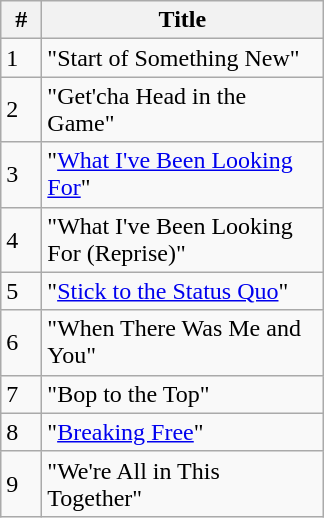<table class="wikitable" style="font-size: 100%">
<tr>
<th width="20" align="center">#</th>
<th width="180" align="center">Title</th>
</tr>
<tr>
<td>1</td>
<td>"Start of Something New"</td>
</tr>
<tr>
<td>2</td>
<td>"Get'cha Head in the Game"</td>
</tr>
<tr>
<td>3</td>
<td>"<a href='#'>What I've Been Looking For</a>"</td>
</tr>
<tr>
<td>4</td>
<td>"What I've Been Looking For (Reprise)"</td>
</tr>
<tr>
<td>5</td>
<td>"<a href='#'>Stick to the Status Quo</a>"</td>
</tr>
<tr>
<td>6</td>
<td>"When There Was Me and You"</td>
</tr>
<tr>
<td>7</td>
<td>"Bop to the Top"</td>
</tr>
<tr>
<td>8</td>
<td>"<a href='#'>Breaking Free</a>"</td>
</tr>
<tr>
<td>9</td>
<td>"We're All in This Together"</td>
</tr>
</table>
